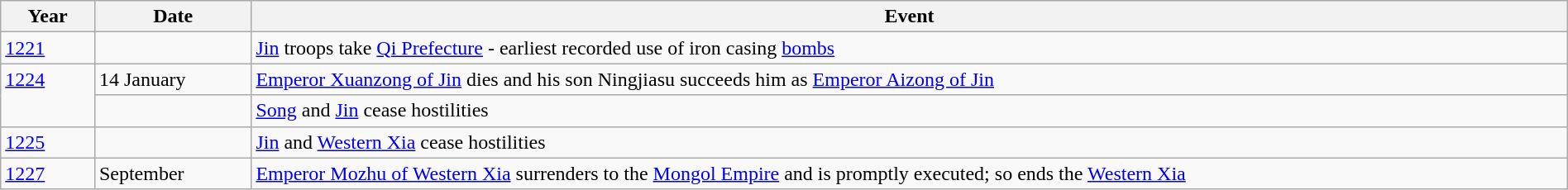<table class="wikitable" width="100%">
<tr>
<th style="width:6%">Year</th>
<th style="width:10%">Date</th>
<th>Event</th>
</tr>
<tr>
<td><a href='#'>1221</a></td>
<td></td>
<td><a href='#'>Jin</a> troops take <a href='#'>Qi Prefecture</a> - earliest recorded use of iron casing <a href='#'>bombs</a></td>
</tr>
<tr>
<td rowspan="2" valign="top"><a href='#'>1224</a></td>
<td>14 January</td>
<td><a href='#'>Emperor Xuanzong of Jin</a> dies and his son Ningjiasu succeeds him as <a href='#'>Emperor Aizong of Jin</a></td>
</tr>
<tr>
<td></td>
<td><a href='#'>Song</a> and <a href='#'>Jin</a> cease hostilities</td>
</tr>
<tr>
<td><a href='#'>1225</a></td>
<td></td>
<td><a href='#'>Jin</a> and <a href='#'>Western Xia</a> cease hostilities</td>
</tr>
<tr>
<td><a href='#'>1227</a></td>
<td>September</td>
<td><a href='#'>Emperor Mozhu of Western Xia</a> surrenders to the <a href='#'>Mongol Empire</a> and is promptly executed; so ends the <a href='#'>Western Xia</a></td>
</tr>
</table>
